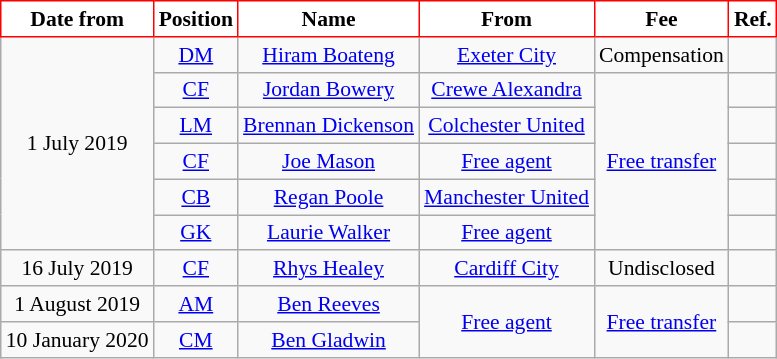<table class="wikitable" style="text-align:center; font-size:90%; ">
<tr>
<th style="background:#FFFFFF; color:black; border:1px solid red;">Date from</th>
<th style="background:#FFFFFF; color:black; border:1px solid red;">Position</th>
<th style="background:#FFFFFF; color:black; border:1px solid red;">Name</th>
<th style="background:#FFFFFF; color:black; border:1px solid red;">From</th>
<th style="background:#FFFFFF; color:black; border:1px solid red;">Fee</th>
<th style="background:#FFFFFF; color:black; border:1px solid red;">Ref.</th>
</tr>
<tr>
<td rowspan="6">1 July 2019</td>
<td><a href='#'>DM</a></td>
<td> <a href='#'>Hiram Boateng</a></td>
<td><a href='#'>Exeter City</a></td>
<td>Compensation</td>
<td></td>
</tr>
<tr>
<td><a href='#'>CF</a></td>
<td> <a href='#'>Jordan Bowery</a></td>
<td><a href='#'>Crewe Alexandra</a></td>
<td rowspan="5"><a href='#'>Free transfer</a></td>
<td></td>
</tr>
<tr>
<td><a href='#'>LM</a></td>
<td> <a href='#'>Brennan Dickenson</a></td>
<td><a href='#'>Colchester United</a></td>
<td></td>
</tr>
<tr>
<td><a href='#'>CF</a></td>
<td> <a href='#'>Joe Mason</a></td>
<td><a href='#'>Free agent</a></td>
<td></td>
</tr>
<tr>
<td><a href='#'>CB</a></td>
<td> <a href='#'>Regan Poole</a></td>
<td><a href='#'>Manchester United</a></td>
<td></td>
</tr>
<tr>
<td><a href='#'>GK</a></td>
<td> <a href='#'>Laurie Walker</a></td>
<td><a href='#'>Free agent</a></td>
<td></td>
</tr>
<tr>
<td>16 July 2019</td>
<td><a href='#'>CF</a></td>
<td> <a href='#'>Rhys Healey</a></td>
<td><a href='#'>Cardiff City</a></td>
<td>Undisclosed</td>
<td></td>
</tr>
<tr>
<td>1 August 2019</td>
<td><a href='#'>AM</a></td>
<td> <a href='#'>Ben Reeves</a></td>
<td rowspan="2"><a href='#'>Free agent</a></td>
<td rowspan="2"><a href='#'>Free transfer</a></td>
<td></td>
</tr>
<tr>
<td>10 January 2020</td>
<td><a href='#'>CM</a></td>
<td> <a href='#'>Ben Gladwin</a></td>
<td></td>
</tr>
</table>
